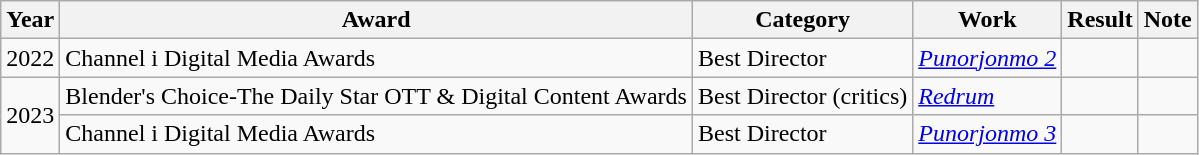<table class="wikitable">
<tr>
<th>Year</th>
<th>Award</th>
<th>Category</th>
<th>Work</th>
<th>Result</th>
<th>Note</th>
</tr>
<tr>
<td>2022</td>
<td>Channel i Digital Media Awards</td>
<td>Best Director</td>
<td><em><a href='#'>Punorjonmo 2</a></em></td>
<td></td>
<td></td>
</tr>
<tr>
<td rowspan="2">2023</td>
<td>Blender's Choice-The Daily Star OTT & Digital Content Awards</td>
<td>Best Director (critics)</td>
<td><em><a href='#'>Redrum</a></em></td>
<td></td>
<td></td>
</tr>
<tr>
<td>Channel i Digital Media Awards</td>
<td>Best Director</td>
<td><em><a href='#'>Punorjonmo 3</a></em></td>
<td></td>
<td></td>
</tr>
</table>
